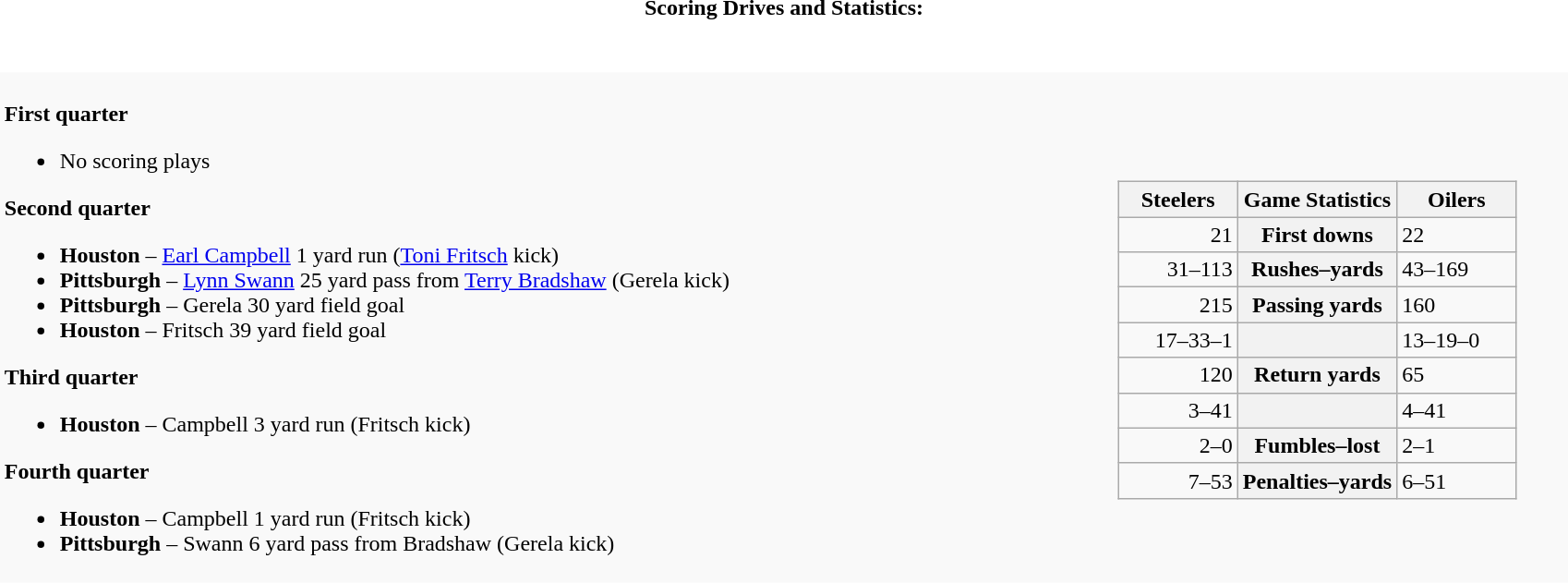<table class="toccolours collapsible collapsed"  style="width:90%; margin:auto;">
<tr>
<th>Scoring Drives and Statistics:</th>
</tr>
<tr>
<td><br><table border="0"  style="width:100%; background:#f9f9f9; margin:1em auto 1em auto;">
<tr>
<td><br><strong>First quarter</strong><ul><li>No scoring plays</li></ul><strong>Second quarter</strong><ul><li><strong>Houston</strong> – <a href='#'>Earl Campbell</a> 1 yard run (<a href='#'>Toni Fritsch</a> kick)</li><li><strong>Pittsburgh</strong> – <a href='#'>Lynn Swann</a> 25 yard pass from <a href='#'>Terry Bradshaw</a> (Gerela kick)</li><li><strong>Pittsburgh</strong> – Gerela 30 yard field goal</li><li><strong>Houston</strong> – Fritsch 39 yard field goal</li></ul><strong>Third quarter</strong><ul><li><strong>Houston</strong> – Campbell 3 yard run (Fritsch kick)</li></ul><strong>Fourth quarter</strong><ul><li><strong>Houston</strong> – Campbell 1 yard run (Fritsch kick)</li><li><strong>Pittsburgh</strong> – Swann 6 yard pass from Bradshaw (Gerela kick)</li></ul></td>
<td><br><table class="wikitable" style="margin: 1em auto 1em auto">
<tr>
<th style="width:30%;">Steelers</th>
<th style="width:40%;">Game Statistics</th>
<th style="width:30%;">Oilers</th>
</tr>
<tr>
<td style="text-align:right;">21</td>
<th>First downs</th>
<td>22</td>
</tr>
<tr>
<td style="text-align:right;">31–113</td>
<th>Rushes–yards</th>
<td>43–169</td>
</tr>
<tr>
<td style="text-align:right;">215</td>
<th>Passing yards</th>
<td>160</td>
</tr>
<tr>
<td style="text-align:right;">17–33–1</td>
<th></th>
<td>13–19–0</td>
</tr>
<tr>
<td style="text-align:right;">120</td>
<th>Return yards</th>
<td>65</td>
</tr>
<tr>
<td style="text-align:right;">3–41</td>
<th></th>
<td>4–41</td>
</tr>
<tr>
<td style="text-align:right;">2–0</td>
<th>Fumbles–lost</th>
<td>2–1</td>
</tr>
<tr>
<td style="text-align:right;">7–53</td>
<th>Penalties–yards</th>
<td>6–51</td>
</tr>
</table>
</td>
</tr>
</table>
</td>
</tr>
</table>
